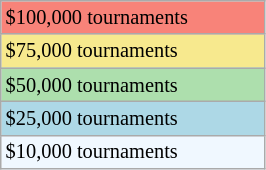<table class="wikitable" style="font-size:85%;" width=14%>
<tr bgcolor="#F88379">
<td>$100,000 tournaments</td>
</tr>
<tr bgcolor="#F7E98E">
<td>$75,000 tournaments</td>
</tr>
<tr bgcolor="#ADDFAD">
<td>$50,000 tournaments</td>
</tr>
<tr bgcolor="lightblue">
<td>$25,000 tournaments</td>
</tr>
<tr bgcolor="#f0f8ff">
<td>$10,000 tournaments</td>
</tr>
</table>
